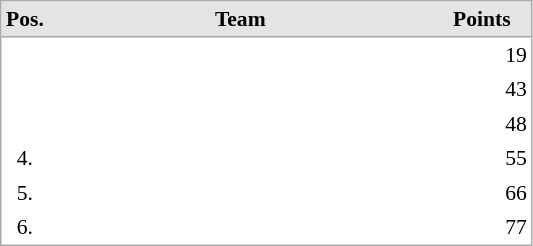<table cellspacing="0" cellpadding="3" style="border:1px solid #AAAAAA;font-size:90%">
<tr bgcolor="#E4E4E4">
<th style="border-bottom:1px solid #AAAAAA" width=10>Pos.</th>
<th style="border-bottom:1px solid #AAAAAA" width=250>Team</th>
<th style="border-bottom:1px solid #AAAAAA" width=60>Points</th>
</tr>
<tr align="center">
<td align="center" valign="top"></td>
<td align="left"></td>
<td align="right">19</td>
</tr>
<tr align="center">
<td align="center" valign="top"></td>
<td align="left"></td>
<td align="right">43</td>
</tr>
<tr align="center">
<td align="center" valign="top"></td>
<td align="left"></td>
<td align="right">48</td>
</tr>
<tr align="center">
<td align="center" valign="top">4.</td>
<td align="left"></td>
<td align="right">55</td>
</tr>
<tr align="center">
<td align="center" valign="top">5.</td>
<td align="left"></td>
<td align="right">66</td>
</tr>
<tr align="center">
<td align="center" valign="top">6.</td>
<td align="left"></td>
<td align="right">77</td>
</tr>
</table>
